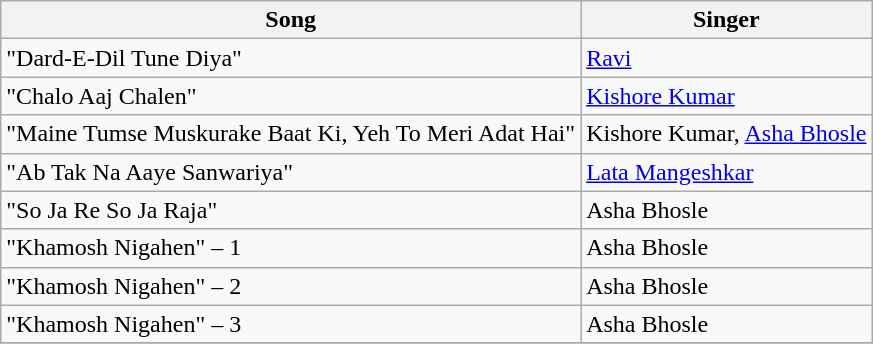<table class="wikitable">
<tr>
<th>Song</th>
<th>Singer</th>
</tr>
<tr>
<td>"Dard-E-Dil Tune Diya"</td>
<td><a href='#'>Ravi</a></td>
</tr>
<tr>
<td>"Chalo Aaj Chalen"</td>
<td><a href='#'>Kishore Kumar</a></td>
</tr>
<tr>
<td>"Maine Tumse Muskurake Baat Ki, Yeh To Meri Adat Hai"</td>
<td>Kishore Kumar, <a href='#'>Asha Bhosle</a></td>
</tr>
<tr>
<td>"Ab Tak Na Aaye Sanwariya"</td>
<td><a href='#'>Lata Mangeshkar</a></td>
</tr>
<tr>
<td>"So Ja Re So Ja Raja"</td>
<td>Asha Bhosle</td>
</tr>
<tr>
<td>"Khamosh Nigahen" – 1</td>
<td>Asha Bhosle</td>
</tr>
<tr>
<td>"Khamosh Nigahen" – 2</td>
<td>Asha Bhosle</td>
</tr>
<tr>
<td>"Khamosh Nigahen" – 3</td>
<td>Asha Bhosle</td>
</tr>
<tr>
</tr>
</table>
